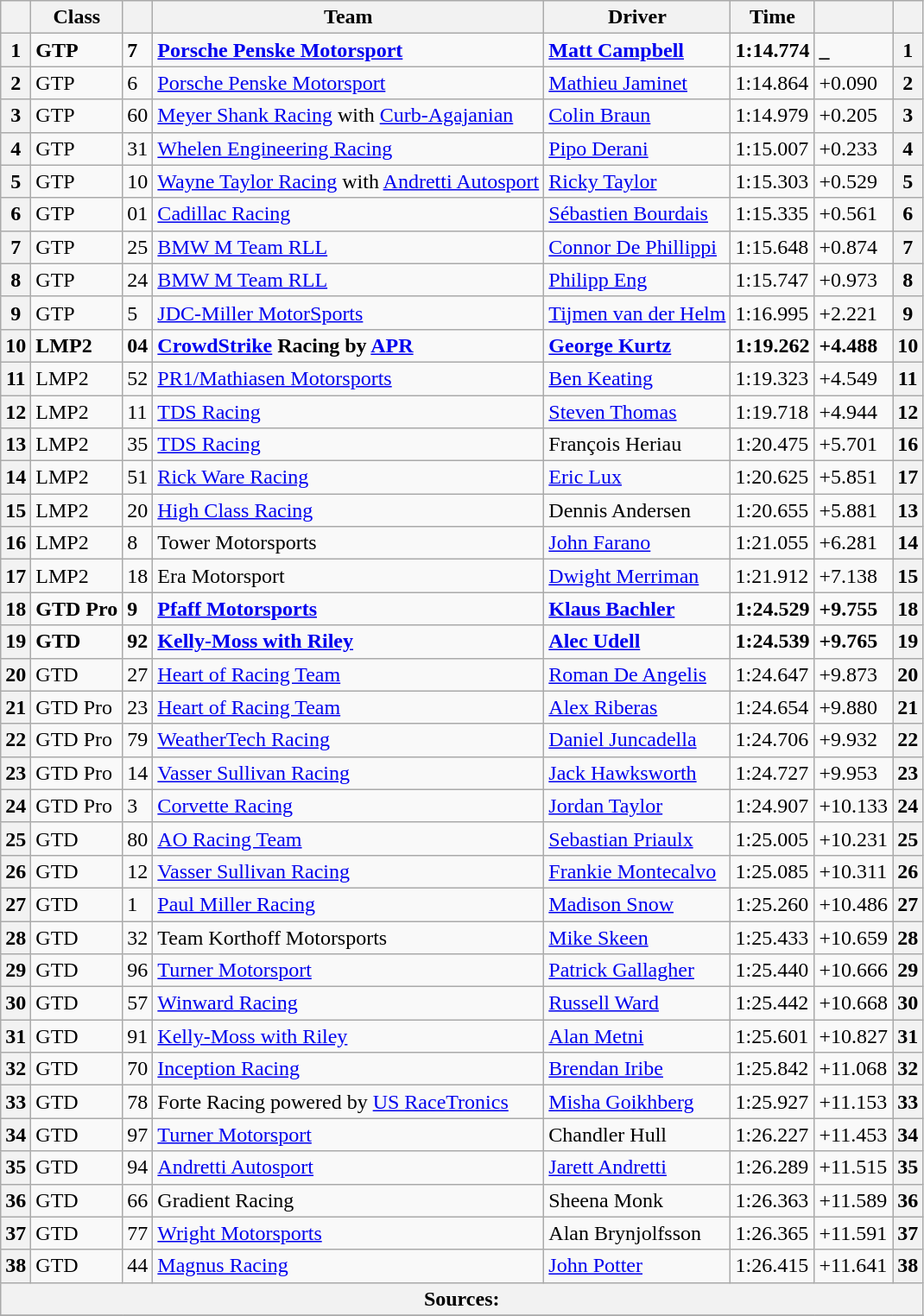<table class="wikitable">
<tr>
<th scope="col"></th>
<th scope="col">Class</th>
<th scope="col"></th>
<th scope="col">Team</th>
<th scope="col">Driver</th>
<th scope="col">Time</th>
<th scope="col"></th>
<th scope="col"></th>
</tr>
<tr>
<th scope="row">1</th>
<td><strong>GTP</strong></td>
<td><strong>7</strong></td>
<td><a href='#'><strong>Porsche Penske Motorsport</strong></a></td>
<td><strong> <a href='#'>Matt Campbell</a></strong></td>
<td><strong>1:14.774</strong></td>
<td><strong>_</strong></td>
<th><strong>1</strong></th>
</tr>
<tr>
<th scope="row">2</th>
<td>GTP</td>
<td>6</td>
<td><a href='#'>Porsche Penske Motorsport</a></td>
<td> <a href='#'>Mathieu Jaminet</a></td>
<td>1:14.864</td>
<td>+0.090</td>
<th>2</th>
</tr>
<tr>
<th scope="row">3</th>
<td>GTP</td>
<td>60</td>
<td><a href='#'>Meyer Shank Racing</a> with <a href='#'>Curb-Agajanian</a></td>
<td> <a href='#'>Colin Braun</a></td>
<td>1:14.979</td>
<td>+0.205</td>
<th>3</th>
</tr>
<tr>
<th scope="row">4</th>
<td>GTP</td>
<td>31</td>
<td><a href='#'>Whelen Engineering Racing</a></td>
<td> <a href='#'>Pipo Derani</a></td>
<td>1:15.007</td>
<td>+0.233</td>
<th>4</th>
</tr>
<tr>
<th scope="row">5</th>
<td>GTP</td>
<td>10</td>
<td><a href='#'>Wayne Taylor Racing</a> with <a href='#'>Andretti Autosport</a></td>
<td> <a href='#'>Ricky Taylor</a></td>
<td>1:15.303</td>
<td>+0.529</td>
<th>5</th>
</tr>
<tr>
<th scope="row">6</th>
<td>GTP</td>
<td>01</td>
<td><a href='#'>Cadillac Racing</a></td>
<td> <a href='#'>Sébastien Bourdais</a></td>
<td>1:15.335</td>
<td>+0.561</td>
<th>6</th>
</tr>
<tr>
<th scope="row">7</th>
<td>GTP</td>
<td>25</td>
<td><a href='#'>BMW M Team RLL</a></td>
<td> <a href='#'>Connor De Phillippi</a></td>
<td>1:15.648</td>
<td>+0.874</td>
<th><strong>7</strong></th>
</tr>
<tr>
<th scope="row">8</th>
<td>GTP</td>
<td>24</td>
<td><a href='#'>BMW M Team RLL</a></td>
<td> <a href='#'>Philipp Eng</a></td>
<td>1:15.747</td>
<td>+0.973</td>
<th>8</th>
</tr>
<tr>
<th scope="row">9</th>
<td>GTP</td>
<td>5</td>
<td><a href='#'>JDC-Miller MotorSports</a></td>
<td> <a href='#'>Tijmen van der Helm</a></td>
<td>1:16.995</td>
<td>+2.221</td>
<th>9</th>
</tr>
<tr>
<th scope="row">10</th>
<td><strong>LMP2</strong></td>
<td><strong>04</strong></td>
<td><strong><a href='#'>CrowdStrike</a> Racing by <a href='#'>APR</a></strong></td>
<td><strong> <a href='#'>George Kurtz</a></strong></td>
<td><strong>1:19.262</strong></td>
<td><strong>+4.488</strong></td>
<th><strong>10</strong></th>
</tr>
<tr>
<th scope="row">11</th>
<td>LMP2</td>
<td>52</td>
<td><a href='#'>PR1/Mathiasen Motorsports</a></td>
<td> <a href='#'>Ben Keating</a></td>
<td>1:19.323</td>
<td>+4.549</td>
<th>11</th>
</tr>
<tr>
<th scope="row">12</th>
<td>LMP2</td>
<td>11</td>
<td><a href='#'>TDS Racing</a></td>
<td> <a href='#'>Steven Thomas</a></td>
<td>1:19.718</td>
<td>+4.944</td>
<th>12</th>
</tr>
<tr>
<th scope="row">13</th>
<td>LMP2</td>
<td>35</td>
<td><a href='#'>TDS Racing</a></td>
<td> François Heriau</td>
<td>1:20.475</td>
<td>+5.701</td>
<th><strong>16</strong></th>
</tr>
<tr>
<th scope="row">14</th>
<td>LMP2</td>
<td>51</td>
<td><a href='#'>Rick Ware Racing</a></td>
<td> <a href='#'>Eric Lux</a></td>
<td>1:20.625</td>
<td>+5.851</td>
<th>17</th>
</tr>
<tr>
<th scope="row">15</th>
<td>LMP2</td>
<td>20</td>
<td><a href='#'>High Class Racing</a></td>
<td> Dennis Andersen</td>
<td>1:20.655</td>
<td>+5.881</td>
<th>13</th>
</tr>
<tr>
<th scope="row">16</th>
<td>LMP2</td>
<td>8</td>
<td>Tower Motorsports</td>
<td> <a href='#'>John Farano</a></td>
<td>1:21.055</td>
<td>+6.281</td>
<th>14</th>
</tr>
<tr>
<th scope="row">17</th>
<td>LMP2</td>
<td>18</td>
<td>Era Motorsport</td>
<td> <a href='#'>Dwight Merriman</a></td>
<td>1:21.912</td>
<td>+7.138</td>
<th>15</th>
</tr>
<tr>
<th scope="row">18</th>
<td><strong>GTD Pro</strong></td>
<td><strong>9</strong></td>
<td><strong><a href='#'>Pfaff Motorsports</a></strong></td>
<td><strong> <a href='#'>Klaus Bachler</a></strong></td>
<td><strong>1:24.529</strong></td>
<td><strong>+9.755</strong></td>
<th>18</th>
</tr>
<tr>
<th scope="row">19</th>
<td><strong>GTD</strong></td>
<td><strong>92</strong></td>
<td><strong><a href='#'>Kelly-Moss with Riley</a></strong></td>
<td><strong> <a href='#'>Alec Udell</a></strong></td>
<td><strong>1:24.539</strong></td>
<td><strong>+9.765</strong></td>
<th><strong>19</strong></th>
</tr>
<tr>
<th scope="row">20</th>
<td>GTD</td>
<td>27</td>
<td><a href='#'>Heart of Racing Team</a></td>
<td> <a href='#'>Roman De Angelis</a></td>
<td>1:24.647</td>
<td>+9.873</td>
<th>20</th>
</tr>
<tr>
<th scope="row">21</th>
<td>GTD Pro</td>
<td>23</td>
<td><a href='#'>Heart of Racing Team</a></td>
<td> <a href='#'>Alex Riberas</a></td>
<td>1:24.654</td>
<td>+9.880</td>
<th>21</th>
</tr>
<tr>
<th scope="row">22</th>
<td>GTD Pro</td>
<td>79</td>
<td><a href='#'>WeatherTech Racing</a></td>
<td> <a href='#'>Daniel Juncadella</a></td>
<td>1:24.706</td>
<td>+9.932</td>
<th>22</th>
</tr>
<tr>
<th scope="row">23</th>
<td>GTD Pro</td>
<td>14</td>
<td><a href='#'>Vasser Sullivan Racing</a></td>
<td> <a href='#'>Jack Hawksworth</a></td>
<td>1:24.727</td>
<td>+9.953</td>
<th>23</th>
</tr>
<tr>
<th scope="row">24</th>
<td>GTD Pro</td>
<td>3</td>
<td><a href='#'>Corvette Racing</a></td>
<td> <a href='#'>Jordan Taylor</a></td>
<td>1:24.907</td>
<td>+10.133</td>
<th>24</th>
</tr>
<tr>
<th scope="row">25</th>
<td>GTD</td>
<td>80</td>
<td><a href='#'>AO Racing Team</a></td>
<td> <a href='#'>Sebastian Priaulx</a></td>
<td>1:25.005</td>
<td>+10.231</td>
<th>25</th>
</tr>
<tr>
<th scope="row">26</th>
<td>GTD</td>
<td>12</td>
<td><a href='#'>Vasser Sullivan Racing</a></td>
<td> <a href='#'>Frankie Montecalvo</a></td>
<td>1:25.085</td>
<td>+10.311</td>
<th>26</th>
</tr>
<tr>
<th scope="row">27</th>
<td>GTD</td>
<td>1</td>
<td><a href='#'>Paul Miller Racing</a></td>
<td> <a href='#'>Madison Snow</a></td>
<td>1:25.260</td>
<td>+10.486</td>
<th>27</th>
</tr>
<tr>
<th scope="row">28</th>
<td>GTD</td>
<td>32</td>
<td>Team Korthoff Motorsports</td>
<td> <a href='#'>Mike Skeen</a></td>
<td>1:25.433</td>
<td>+10.659</td>
<th>28</th>
</tr>
<tr>
<th>29</th>
<td>GTD</td>
<td>96</td>
<td><a href='#'>Turner Motorsport</a></td>
<td> <a href='#'>Patrick Gallagher</a></td>
<td>1:25.440</td>
<td>+10.666</td>
<th>29</th>
</tr>
<tr>
<th>30</th>
<td>GTD</td>
<td>57</td>
<td><a href='#'>Winward Racing</a></td>
<td> <a href='#'>Russell Ward</a></td>
<td>1:25.442</td>
<td>+10.668</td>
<th>30</th>
</tr>
<tr>
<th>31</th>
<td>GTD</td>
<td>91</td>
<td><a href='#'>Kelly-Moss with Riley</a></td>
<td> <a href='#'>Alan Metni</a></td>
<td>1:25.601</td>
<td>+10.827</td>
<th>31</th>
</tr>
<tr>
<th>32</th>
<td>GTD</td>
<td>70</td>
<td><a href='#'>Inception Racing</a></td>
<td> <a href='#'>Brendan Iribe</a></td>
<td>1:25.842</td>
<td>+11.068</td>
<th>32</th>
</tr>
<tr>
<th>33</th>
<td>GTD</td>
<td>78</td>
<td>Forte Racing powered by <a href='#'>US RaceTronics</a></td>
<td> <a href='#'>Misha Goikhberg</a></td>
<td>1:25.927</td>
<td>+11.153</td>
<th>33</th>
</tr>
<tr>
<th>34</th>
<td>GTD</td>
<td>97</td>
<td><a href='#'>Turner Motorsport</a></td>
<td> Chandler Hull</td>
<td>1:26.227</td>
<td>+11.453</td>
<th>34</th>
</tr>
<tr>
<th>35</th>
<td>GTD</td>
<td>94</td>
<td><a href='#'>Andretti Autosport</a></td>
<td> <a href='#'>Jarett Andretti</a></td>
<td>1:26.289</td>
<td>+11.515</td>
<th>35</th>
</tr>
<tr>
<th>36</th>
<td>GTD</td>
<td>66</td>
<td>Gradient Racing</td>
<td> Sheena Monk</td>
<td>1:26.363</td>
<td>+11.589</td>
<th>36</th>
</tr>
<tr>
<th>37</th>
<td>GTD</td>
<td>77</td>
<td><a href='#'>Wright Motorsports</a></td>
<td> Alan Brynjolfsson</td>
<td>1:26.365</td>
<td>+11.591</td>
<th>37</th>
</tr>
<tr>
<th>38</th>
<td>GTD</td>
<td>44</td>
<td><a href='#'>Magnus Racing</a></td>
<td> <a href='#'>John Potter</a></td>
<td>1:26.415</td>
<td>+11.641</td>
<th>38</th>
</tr>
<tr>
<th colspan="8">Sources:</th>
</tr>
<tr>
</tr>
</table>
